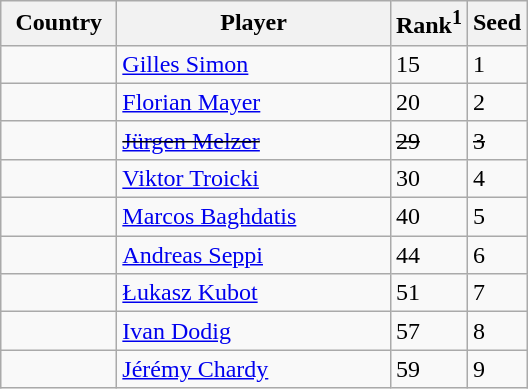<table class="sortable wikitable">
<tr>
<th width="70">Country</th>
<th width="175">Player</th>
<th>Rank<sup>1</sup></th>
<th>Seed</th>
</tr>
<tr>
<td></td>
<td><a href='#'>Gilles Simon</a></td>
<td>15</td>
<td>1</td>
</tr>
<tr>
<td></td>
<td><a href='#'>Florian Mayer</a></td>
<td>20</td>
<td>2</td>
</tr>
<tr>
<td><s></s></td>
<td><s><a href='#'>Jürgen Melzer</a></s></td>
<td><s>29</s></td>
<td><s>3</s></td>
</tr>
<tr>
<td></td>
<td><a href='#'>Viktor Troicki</a></td>
<td>30</td>
<td>4</td>
</tr>
<tr>
<td></td>
<td><a href='#'>Marcos Baghdatis</a></td>
<td>40</td>
<td>5</td>
</tr>
<tr>
<td></td>
<td><a href='#'>Andreas Seppi</a></td>
<td>44</td>
<td>6</td>
</tr>
<tr>
<td></td>
<td><a href='#'>Łukasz Kubot</a></td>
<td>51</td>
<td>7</td>
</tr>
<tr>
<td></td>
<td><a href='#'>Ivan Dodig</a></td>
<td>57</td>
<td>8</td>
</tr>
<tr>
<td></td>
<td><a href='#'>Jérémy Chardy</a></td>
<td>59</td>
<td>9</td>
</tr>
</table>
